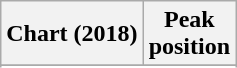<table class="wikitable sortable plainrowheaders" style="text-align:center">
<tr>
<th scope="col">Chart (2018)</th>
<th scope="col">Peak<br> position</th>
</tr>
<tr>
</tr>
<tr>
</tr>
</table>
